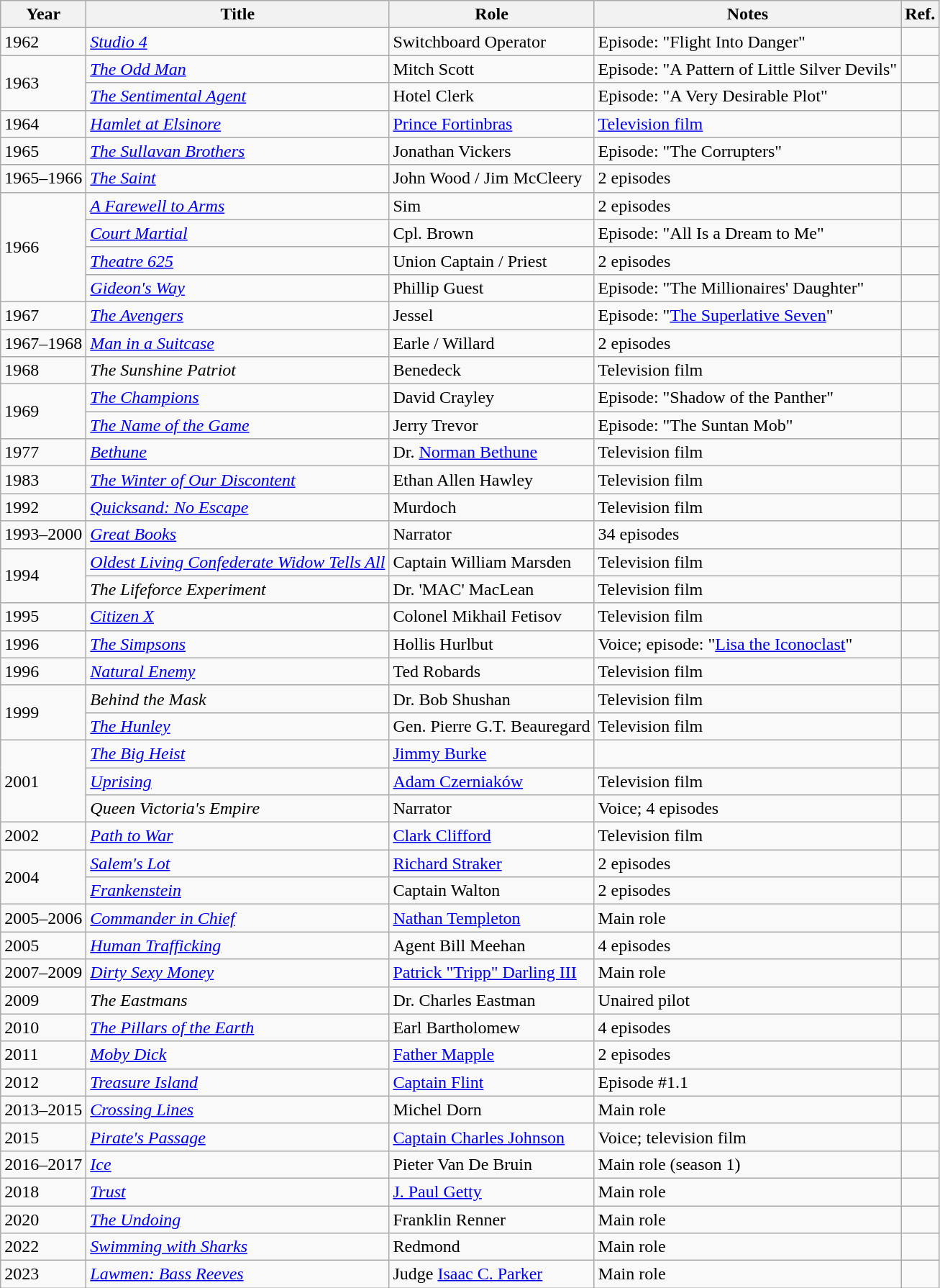<table class="wikitable sortable unsortable">
<tr>
<th>Year</th>
<th>Title</th>
<th>Role</th>
<th class="unsortable">Notes</th>
<th class="unsortable">Ref.</th>
</tr>
<tr>
<td>1962</td>
<td><em><a href='#'>Studio 4</a></em></td>
<td>Switchboard Operator</td>
<td>Episode: "Flight Into Danger"</td>
<td></td>
</tr>
<tr>
<td rowspan="2">1963</td>
<td data-sort-value="Odd Man, The"><em><a href='#'>The Odd Man</a></em></td>
<td>Mitch Scott</td>
<td>Episode: "A Pattern of Little Silver Devils"</td>
<td></td>
</tr>
<tr>
<td data-sort-value="Sentimental Agent, The"><em><a href='#'>The Sentimental Agent</a></em></td>
<td>Hotel Clerk</td>
<td>Episode: "A Very Desirable Plot"</td>
<td></td>
</tr>
<tr>
<td>1964</td>
<td><em><a href='#'>Hamlet at Elsinore</a></em></td>
<td><a href='#'>Prince Fortinbras</a></td>
<td><a href='#'>Television film</a></td>
<td></td>
</tr>
<tr>
<td>1965</td>
<td data-sort-value="Sullavan Brothers, The"><em><a href='#'>The Sullavan Brothers</a></em></td>
<td>Jonathan Vickers</td>
<td>Episode: "The Corrupters"</td>
<td></td>
</tr>
<tr>
<td>1965–1966</td>
<td data-sort-value="Saint, The"><em><a href='#'>The Saint</a></em></td>
<td>John Wood / Jim McCleery</td>
<td>2 episodes</td>
<td></td>
</tr>
<tr>
<td rowspan="4">1966</td>
<td data-sort-value="Farewell to Arms, A"><em><a href='#'>A Farewell to Arms</a></em></td>
<td>Sim</td>
<td>2 episodes</td>
<td></td>
</tr>
<tr>
<td><em><a href='#'>Court Martial</a></em></td>
<td>Cpl. Brown</td>
<td>Episode: "All Is a Dream to Me"</td>
<td></td>
</tr>
<tr>
<td><em><a href='#'>Theatre 625</a></em></td>
<td>Union Captain / Priest</td>
<td>2 episodes</td>
<td></td>
</tr>
<tr>
<td><em><a href='#'>Gideon's Way</a></em></td>
<td>Phillip Guest</td>
<td>Episode: "The Millionaires' Daughter"</td>
<td></td>
</tr>
<tr>
<td>1967</td>
<td data-sort-value="Avengers, The"><em><a href='#'>The Avengers</a></em></td>
<td>Jessel</td>
<td>Episode: "<a href='#'>The Superlative Seven</a>"</td>
<td></td>
</tr>
<tr>
<td>1967–1968</td>
<td><em><a href='#'>Man in a Suitcase</a></em></td>
<td>Earle / Willard</td>
<td>2 episodes</td>
<td></td>
</tr>
<tr>
<td>1968</td>
<td data-sort-value="Sunshine Patriot, The"><em>The Sunshine Patriot</em></td>
<td>Benedeck</td>
<td>Television film</td>
<td></td>
</tr>
<tr>
<td rowspan="2">1969</td>
<td data-sort-value="Champions, The"><em><a href='#'>The Champions</a></em></td>
<td>David Crayley</td>
<td>Episode: "Shadow of the Panther"</td>
<td></td>
</tr>
<tr>
<td data-sort-value="Name of the Game, The"><em><a href='#'>The Name of the Game</a></em></td>
<td>Jerry Trevor</td>
<td>Episode: "The Suntan Mob"</td>
<td></td>
</tr>
<tr>
<td>1977</td>
<td><em><a href='#'>Bethune</a></em></td>
<td>Dr. <a href='#'>Norman Bethune</a></td>
<td>Television film</td>
<td></td>
</tr>
<tr>
<td>1983</td>
<td data-sort-value="Winter of Our Discontent, The"><em><a href='#'>The Winter of Our Discontent</a></em></td>
<td>Ethan Allen Hawley</td>
<td>Television film</td>
<td></td>
</tr>
<tr>
<td>1992</td>
<td><em><a href='#'>Quicksand: No Escape</a></em></td>
<td>Murdoch</td>
<td>Television film</td>
<td></td>
</tr>
<tr>
<td>1993–2000</td>
<td><em><a href='#'>Great Books</a></em></td>
<td>Narrator</td>
<td>34 episodes</td>
<td></td>
</tr>
<tr>
<td rowspan="2">1994</td>
<td><em><a href='#'>Oldest Living Confederate Widow Tells All</a></em></td>
<td>Captain William Marsden</td>
<td>Television film</td>
<td></td>
</tr>
<tr>
<td data-sort-value="Lifeforce Experiment, The"><em>The Lifeforce Experiment</em></td>
<td>Dr. 'MAC' MacLean</td>
<td>Television film</td>
<td></td>
</tr>
<tr>
<td>1995</td>
<td><em><a href='#'>Citizen X</a></em></td>
<td>Colonel Mikhail Fetisov</td>
<td>Television film</td>
<td></td>
</tr>
<tr>
<td>1996</td>
<td data-sort-value="Simpsons, The"><em><a href='#'>The Simpsons</a></em></td>
<td>Hollis Hurlbut</td>
<td>Voice; episode: "<a href='#'>Lisa the Iconoclast</a>"</td>
<td></td>
</tr>
<tr>
<td>1996</td>
<td><em><a href='#'>Natural Enemy</a></em></td>
<td>Ted Robards</td>
<td>Television film</td>
<td></td>
</tr>
<tr>
<td rowspan="2">1999</td>
<td><em>Behind the Mask</em></td>
<td>Dr. Bob Shushan</td>
<td>Television film</td>
<td></td>
</tr>
<tr>
<td data-sort-value="Hunley, The"><em><a href='#'>The Hunley</a></em></td>
<td>Gen. Pierre G.T. Beauregard</td>
<td>Television film</td>
<td></td>
</tr>
<tr>
<td rowspan="3">2001</td>
<td data-sort-value="Big Heist, The"><em><a href='#'>The Big Heist</a></em></td>
<td><a href='#'>Jimmy Burke</a></td>
<td></td>
<td></td>
</tr>
<tr>
<td><em><a href='#'>Uprising</a></em></td>
<td><a href='#'>Adam Czerniaków</a></td>
<td>Television film</td>
<td></td>
</tr>
<tr>
<td><em>Queen Victoria's Empire</em></td>
<td>Narrator</td>
<td>Voice; 4 episodes</td>
<td></td>
</tr>
<tr>
<td>2002</td>
<td><em><a href='#'>Path to War</a></em></td>
<td><a href='#'>Clark Clifford</a></td>
<td>Television film</td>
<td></td>
</tr>
<tr>
<td rowspan="2">2004</td>
<td><em><a href='#'>Salem's Lot</a></em></td>
<td><a href='#'>Richard Straker</a></td>
<td>2 episodes</td>
<td></td>
</tr>
<tr>
<td><em><a href='#'>Frankenstein</a></em></td>
<td>Captain Walton</td>
<td>2 episodes</td>
<td></td>
</tr>
<tr>
<td>2005–2006</td>
<td><em><a href='#'>Commander in Chief</a></em></td>
<td><a href='#'>Nathan Templeton</a></td>
<td>Main role</td>
<td></td>
</tr>
<tr>
<td>2005</td>
<td><em><a href='#'>Human Trafficking</a></em></td>
<td>Agent Bill Meehan</td>
<td>4 episodes</td>
<td></td>
</tr>
<tr>
<td>2007–2009</td>
<td><em><a href='#'>Dirty Sexy Money</a></em></td>
<td><a href='#'>Patrick "Tripp" Darling III</a></td>
<td>Main role</td>
<td></td>
</tr>
<tr>
<td>2009</td>
<td data-sort-value="Eastmans, The"><em>The Eastmans</em></td>
<td>Dr. Charles Eastman</td>
<td>Unaired pilot</td>
<td></td>
</tr>
<tr>
<td>2010</td>
<td data-sort-value="Pillars of the Earth, The"><em><a href='#'>The Pillars of the Earth</a></em></td>
<td>Earl Bartholomew</td>
<td>4 episodes</td>
<td></td>
</tr>
<tr>
<td>2011</td>
<td><em><a href='#'>Moby Dick</a></em></td>
<td><a href='#'>Father Mapple</a></td>
<td>2 episodes</td>
<td></td>
</tr>
<tr>
<td>2012</td>
<td><em><a href='#'>Treasure Island</a></em></td>
<td><a href='#'>Captain Flint</a></td>
<td>Episode #1.1</td>
<td></td>
</tr>
<tr>
<td>2013–2015</td>
<td><em><a href='#'>Crossing Lines</a></em></td>
<td>Michel Dorn</td>
<td>Main role</td>
<td></td>
</tr>
<tr>
<td>2015</td>
<td><em><a href='#'>Pirate's Passage</a></em></td>
<td><a href='#'>Captain Charles Johnson</a></td>
<td>Voice; television film</td>
<td></td>
</tr>
<tr>
<td>2016–2017</td>
<td><em><a href='#'>Ice</a></em></td>
<td>Pieter Van De Bruin</td>
<td>Main role (season 1)</td>
<td></td>
</tr>
<tr>
<td>2018</td>
<td><em><a href='#'>Trust</a></em></td>
<td><a href='#'>J. Paul Getty</a></td>
<td>Main role</td>
<td></td>
</tr>
<tr>
<td>2020</td>
<td data-sort-value="Undoing, The"><em><a href='#'>The Undoing</a></em></td>
<td>Franklin Renner</td>
<td>Main role</td>
<td></td>
</tr>
<tr>
<td>2022</td>
<td><em><a href='#'>Swimming with Sharks</a></em></td>
<td>Redmond</td>
<td>Main role</td>
<td></td>
</tr>
<tr>
<td>2023</td>
<td><em><a href='#'>Lawmen: Bass Reeves</a></em></td>
<td>Judge <a href='#'>Isaac C. Parker</a></td>
<td>Main role</td>
<td></td>
</tr>
</table>
